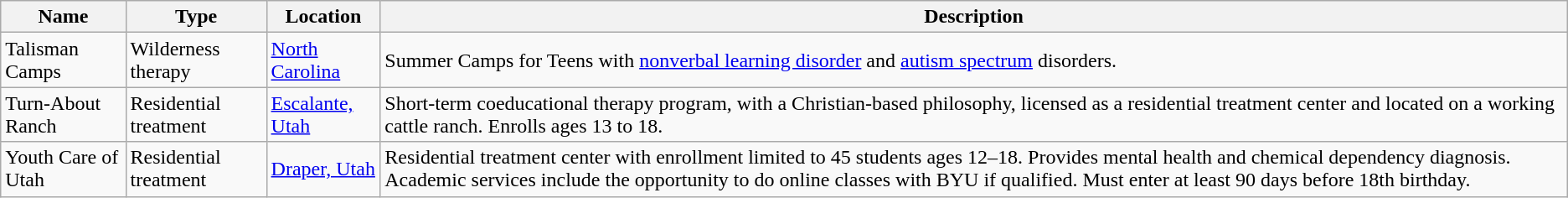<table class="wikitable sortable">
<tr>
<th scope="col">Name</th>
<th scope="col">Type</th>
<th scope="col">Location</th>
<th scope="col" class="unsortable">Description</th>
</tr>
<tr>
<td>Talisman Camps</td>
<td>Wilderness therapy</td>
<td><a href='#'>North Carolina</a></td>
<td>Summer Camps for Teens with <a href='#'>nonverbal learning disorder</a> and <a href='#'>autism spectrum</a> disorders.</td>
</tr>
<tr>
<td>Turn-About Ranch</td>
<td>Residential treatment</td>
<td><a href='#'>Escalante, Utah</a></td>
<td>Short-term coeducational therapy program, with a Christian-based philosophy, licensed as a residential treatment center and located on a working cattle ranch. Enrolls ages 13 to 18.</td>
</tr>
<tr>
<td>Youth Care of Utah</td>
<td>Residential treatment</td>
<td><a href='#'>Draper, Utah</a></td>
<td>Residential treatment center with enrollment limited to 45 students ages 12–18. Provides mental health and chemical dependency diagnosis. Academic services include the opportunity to do online classes with BYU if qualified.  Must enter at least 90 days before 18th birthday.</td>
</tr>
</table>
